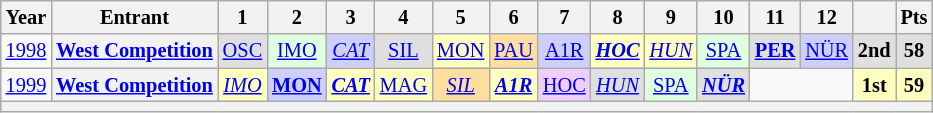<table class="wikitable" style="text-align:center; font-size:85%">
<tr>
<th>Year</th>
<th>Entrant</th>
<th>1</th>
<th>2</th>
<th>3</th>
<th>4</th>
<th>5</th>
<th>6</th>
<th>7</th>
<th>8</th>
<th>9</th>
<th>10</th>
<th>11</th>
<th>12</th>
<th></th>
<th>Pts</th>
</tr>
<tr>
<td><a href='#'>1998</a></td>
<th nowrap><a href='#'>West Competition</a></th>
<td style="background:#DFDFDF;"><a href='#'>OSC</a><br></td>
<td style="background:#DFFFDF;"><a href='#'>IMO</a><br></td>
<td style="background:#CFCFFF;"><em><a href='#'>CAT</a></em><br></td>
<td style="background:#DFDFDF;"><a href='#'>SIL</a><br></td>
<td style="background:#FFFFBF;"><a href='#'>MON</a><br></td>
<td style="background:#FFDF9F;"><a href='#'>PAU</a><br></td>
<td style="background:#CFCFFF;"><a href='#'>A1R</a><br></td>
<td style="background:#FFFFBF;"><strong><em><a href='#'>HOC</a></em></strong><br></td>
<td style="background:#FFFFBF;"><em><a href='#'>HUN</a></em><br></td>
<td style="background:#DFFFDF;"><a href='#'>SPA</a><br></td>
<td style="background:#DFDFDF;"><strong><a href='#'>PER</a></strong><br></td>
<td style="background:#CFCFFF;"><a href='#'>NÜR</a><br></td>
<td style="background:#DFDFDF;"><strong>2nd</strong></td>
<td style="background:#DFDFDF;"><strong>58</strong></td>
</tr>
<tr>
<td><a href='#'>1999</a></td>
<th nowrap><a href='#'>West Competition</a></th>
<td style="background:#FFFFBF;"><em><a href='#'>IMO</a></em><br></td>
<td style="background:#CFCFFF;"><strong><a href='#'>MON</a></strong><br></td>
<td style="background:#FFFFBF;"><strong><em><a href='#'>CAT</a></em></strong><br></td>
<td style="background:#FFFFBF;"><a href='#'>MAG</a><br></td>
<td style="background:#FFDF9F;"><em><a href='#'>SIL</a></em><br></td>
<td style="background:#FFFFBF;"><strong><em><a href='#'>A1R</a></em></strong><br></td>
<td style="background:#EFCFFF;"><a href='#'>HOC</a><br></td>
<td style="background:#DFDFDF;"><em><a href='#'>HUN</a></em><br></td>
<td style="background:#DFFFDF;"><a href='#'>SPA</a><br></td>
<td style="background:#DFDFDF;"><strong><em><a href='#'>NÜR</a></em></strong><br></td>
<td colspan=2></td>
<td style="background:#FFFFBF;"><strong>1st</strong></td>
<td style="background:#FFFFBF;"><strong>59</strong></td>
</tr>
<tr>
<th colspan="16"></th>
</tr>
</table>
